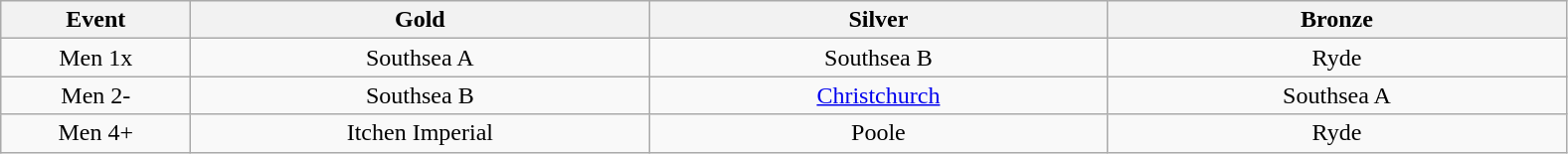<table class="wikitable" style="text-align:center">
<tr>
<th width=120>Event</th>
<th width=300>Gold</th>
<th width=300>Silver</th>
<th width=300>Bronze</th>
</tr>
<tr>
<td>Men 1x</td>
<td>Southsea A</td>
<td>Southsea B</td>
<td>Ryde</td>
</tr>
<tr>
<td>Men 2-</td>
<td>Southsea B</td>
<td><a href='#'>Christchurch</a></td>
<td>Southsea A</td>
</tr>
<tr>
<td>Men 4+</td>
<td>Itchen Imperial</td>
<td>Poole</td>
<td>Ryde</td>
</tr>
</table>
